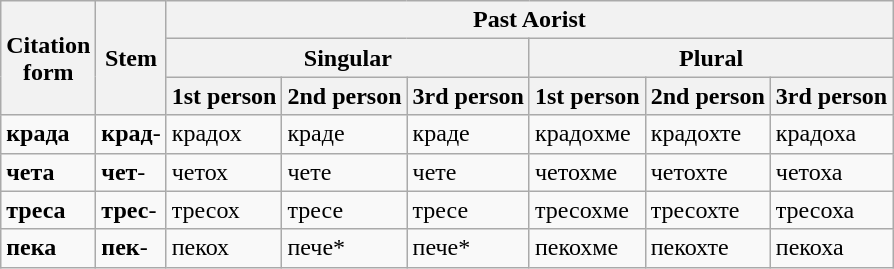<table class="wikitable">
<tr>
<th rowspan="3">Citation<br>form</th>
<th rowspan="3">Stem</th>
<th colspan="6">Past Aorist</th>
</tr>
<tr>
<th colspan="3">Singular</th>
<th colspan="3">Plural</th>
</tr>
<tr>
<th><strong>1st person</strong></th>
<th><strong>2nd person</strong></th>
<th><strong>3rd person</strong></th>
<th><strong>1st person</strong></th>
<th><strong>2nd person</strong></th>
<th><strong>3rd person</strong></th>
</tr>
<tr>
<td><strong>крада</strong> <br></td>
<td><strong>крад</strong>- <br></td>
<td>крад<span>о</span><span>х</span> <br></td>
<td>крад<span>е</span> <br></td>
<td>крад<span>е</span> <br></td>
<td>крад<span>о</span><span>хме</span> <br></td>
<td>крад<span>о</span><span>хте</span> <br></td>
<td>крад<span>о</span><span>ха</span> <br></td>
</tr>
<tr>
<td><strong>чета</strong> <br></td>
<td><strong>чет</strong>- <br></td>
<td>чет<span>о</span><span>х</span> <br></td>
<td>чет<span>е</span> <br></td>
<td>чет<span>е</span> <br></td>
<td>чет<span>о</span><span>хме</span> <br></td>
<td>чет<span>о</span><span>хте</span> <br></td>
<td>чет<span>о</span><span>ха</span> <br></td>
</tr>
<tr>
<td><strong>треса</strong> <br></td>
<td><strong>трес</strong>- <br></td>
<td>трес<span>о</span><span>х</span> <br></td>
<td>трес<span>е</span> <br></td>
<td>трес<span>е</span> <br></td>
<td>трес<span>о</span><span>хме</span> <br></td>
<td>трес<span>о</span><span>хте</span> <br></td>
<td>трес<span>о</span><span>ха</span> <br></td>
</tr>
<tr>
<td><strong>пека</strong> <br></td>
<td><strong>пе<span>к</span></strong>- <br></td>
<td>пе<span>к</span><span>о</span><span>х</span> <br></td>
<td>пе<span>ч</span><span>е</span>* <br></td>
<td>пе<span>ч</span><span>е</span>* <br></td>
<td>пе<span>к</span><span>о</span><span>хме</span> <br></td>
<td>пе<span>к</span><span>о</span><span>хте</span> <br></td>
<td>пе<span>к</span><span>о</span><span>ха</span> <br></td>
</tr>
</table>
